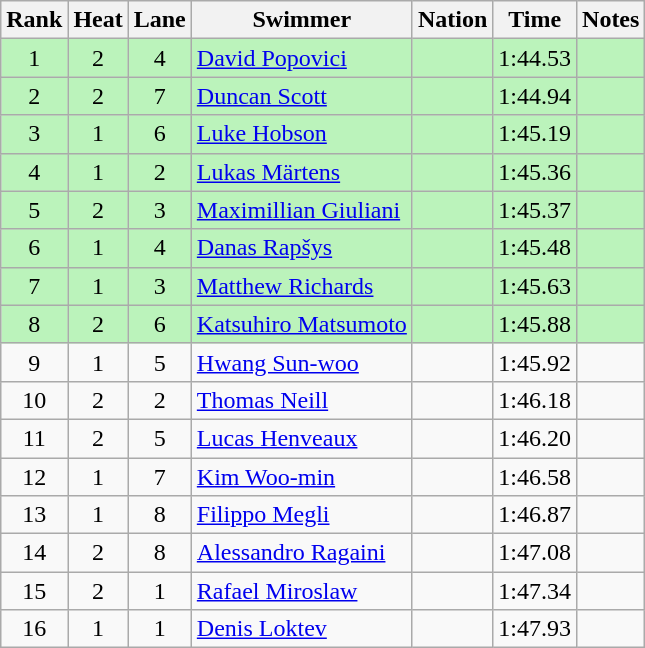<table class="wikitable sortable mw-collapsible" style="text-align:center">
<tr>
<th scope="col">Rank</th>
<th scope="col">Heat</th>
<th scope="col">Lane</th>
<th scope="col">Swimmer</th>
<th scope="col">Nation</th>
<th scope="col">Time</th>
<th scope="col">Notes</th>
</tr>
<tr bgcolor=bbf3bb>
<td>1</td>
<td>2</td>
<td>4</td>
<td align=left><a href='#'>David Popovici</a></td>
<td align=left></td>
<td>1:44.53</td>
<td></td>
</tr>
<tr bgcolor=bbf3bb>
<td>2</td>
<td>2</td>
<td>7</td>
<td align=left><a href='#'>Duncan Scott</a></td>
<td align=left></td>
<td>1:44.94</td>
<td></td>
</tr>
<tr bgcolor=bbf3bb>
<td>3</td>
<td>1</td>
<td>6</td>
<td align=left><a href='#'>Luke Hobson</a></td>
<td align=left></td>
<td>1:45.19</td>
<td></td>
</tr>
<tr bgcolor=bbf3bb>
<td>4</td>
<td>1</td>
<td>2</td>
<td align=left><a href='#'>Lukas Märtens</a></td>
<td align=left></td>
<td>1:45.36</td>
<td></td>
</tr>
<tr bgcolor=bbf3bb>
<td>5</td>
<td>2</td>
<td>3</td>
<td align=left><a href='#'>Maximillian Giuliani</a></td>
<td align=left></td>
<td>1:45.37</td>
<td></td>
</tr>
<tr bgcolor=bbf3bb>
<td>6</td>
<td>1</td>
<td>4</td>
<td align=left><a href='#'>Danas Rapšys</a></td>
<td align=left></td>
<td>1:45.48</td>
<td></td>
</tr>
<tr bgcolor=bbf3bb>
<td>7</td>
<td>1</td>
<td>3</td>
<td align=left><a href='#'>Matthew Richards</a></td>
<td align=left></td>
<td>1:45.63</td>
<td></td>
</tr>
<tr bgcolor=bbf3bb>
<td>8</td>
<td>2</td>
<td>6</td>
<td align=left><a href='#'>Katsuhiro Matsumoto</a></td>
<td align=left></td>
<td>1:45.88</td>
<td></td>
</tr>
<tr>
<td>9</td>
<td>1</td>
<td>5</td>
<td align=left><a href='#'>Hwang Sun-woo</a></td>
<td align=left></td>
<td>1:45.92</td>
<td></td>
</tr>
<tr>
<td>10</td>
<td>2</td>
<td>2</td>
<td align=left><a href='#'>Thomas Neill</a></td>
<td align=left></td>
<td>1:46.18</td>
<td></td>
</tr>
<tr>
<td>11</td>
<td>2</td>
<td>5</td>
<td align=left><a href='#'>Lucas Henveaux</a></td>
<td align=left></td>
<td>1:46.20</td>
<td></td>
</tr>
<tr>
<td>12</td>
<td>1</td>
<td>7</td>
<td align=left><a href='#'>Kim Woo-min</a></td>
<td align=left></td>
<td>1:46.58</td>
<td></td>
</tr>
<tr>
<td>13</td>
<td>1</td>
<td>8</td>
<td align=left><a href='#'>Filippo Megli</a></td>
<td align=left></td>
<td>1:46.87</td>
<td></td>
</tr>
<tr>
<td>14</td>
<td>2</td>
<td>8</td>
<td align=left><a href='#'>Alessandro Ragaini</a></td>
<td align=left></td>
<td>1:47.08</td>
<td></td>
</tr>
<tr>
<td>15</td>
<td>2</td>
<td>1</td>
<td align=left><a href='#'>Rafael Miroslaw</a></td>
<td align=left></td>
<td>1:47.34</td>
<td></td>
</tr>
<tr>
<td>16</td>
<td>1</td>
<td>1</td>
<td align=left><a href='#'>Denis Loktev</a></td>
<td align=left></td>
<td>1:47.93</td>
<td></td>
</tr>
</table>
